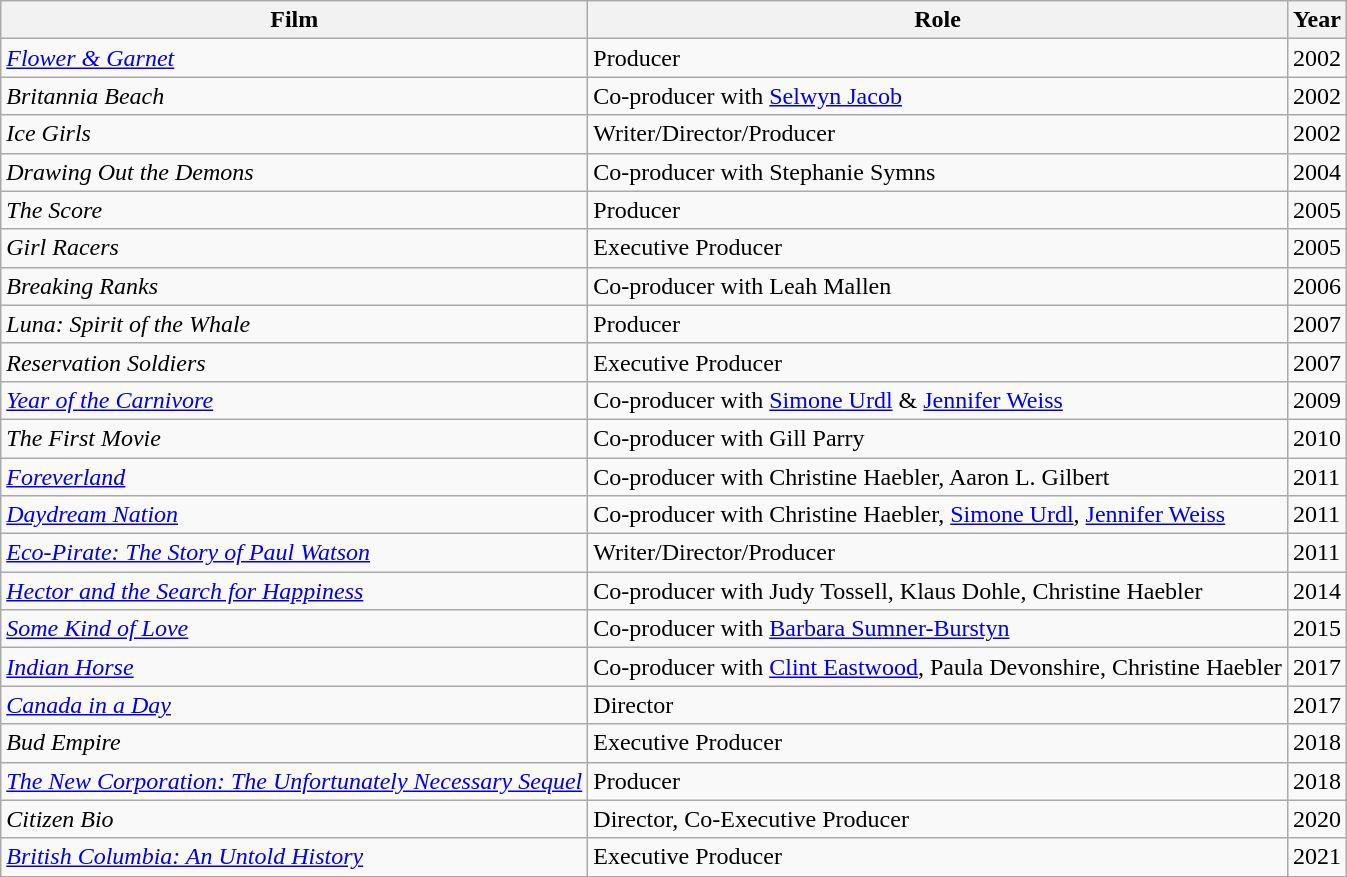<table class="wikitable">
<tr>
<th>Film</th>
<th>Role</th>
<th>Year</th>
</tr>
<tr>
<td><em><a href='#'>Flower & Garnet</a></em></td>
<td>Producer</td>
<td>2002</td>
</tr>
<tr>
<td><em>Britannia Beach</em></td>
<td>Co-producer with <a href='#'>Selwyn Jacob</a></td>
<td>2002</td>
</tr>
<tr>
<td><em>Ice Girls</em></td>
<td>Writer/Director/Producer</td>
<td>2002</td>
</tr>
<tr>
<td><em>Drawing Out the Demons</em></td>
<td>Co-producer with Stephanie Symns</td>
<td>2004</td>
</tr>
<tr>
<td><em>The Score</em></td>
<td>Producer</td>
<td>2005</td>
</tr>
<tr>
<td><em>Girl Racers</em></td>
<td>Executive Producer</td>
<td>2005</td>
</tr>
<tr>
<td><em>Breaking Ranks</em></td>
<td>Co-producer with Leah Mallen</td>
<td>2006</td>
</tr>
<tr>
<td><em>Luna: Spirit of the Whale</em></td>
<td>Producer</td>
<td>2007</td>
</tr>
<tr>
<td><em>Reservation Soldiers</em></td>
<td>Executive Producer</td>
<td>2007</td>
</tr>
<tr>
<td><em><a href='#'>Year of the Carnivore</a></em></td>
<td>Co-producer with <a href='#'>Simone Urdl</a> & <a href='#'>Jennifer Weiss</a></td>
<td>2009</td>
</tr>
<tr>
<td><em>The First Movie</em></td>
<td>Co-producer with Gill Parry</td>
<td>2010</td>
</tr>
<tr>
<td><em><a href='#'>Foreverland</a></em></td>
<td>Co-producer with Christine Haebler, Aaron L. Gilbert</td>
<td>2011</td>
</tr>
<tr>
<td><em><a href='#'>Daydream Nation</a></em></td>
<td>Co-producer with Christine Haebler, <a href='#'>Simone Urdl</a>, <a href='#'>Jennifer Weiss</a></td>
<td>2011</td>
</tr>
<tr>
<td><em><a href='#'>Eco-Pirate: The Story of Paul Watson</a></em></td>
<td>Writer/Director/Producer</td>
<td>2011</td>
</tr>
<tr>
<td><em><a href='#'>Hector and the Search for Happiness</a></em></td>
<td>Co-producer with Judy Tossell, Klaus Dohle, Christine Haebler</td>
<td>2014</td>
</tr>
<tr>
<td><em><a href='#'>Some Kind of Love</a></em></td>
<td>Co-producer with <a href='#'>Barbara Sumner-Burstyn</a></td>
<td>2015</td>
</tr>
<tr>
<td><em><a href='#'>Indian Horse</a></em></td>
<td>Co-producer with <a href='#'>Clint Eastwood</a>, Paula Devonshire, Christine Haebler</td>
<td>2017</td>
</tr>
<tr>
<td><em><a href='#'>Canada in a Day</a></em></td>
<td>Director</td>
<td>2017</td>
</tr>
<tr>
<td><em>Bud Empire</em></td>
<td>Executive Producer</td>
<td>2018</td>
</tr>
<tr>
<td><em><a href='#'>The New Corporation: The Unfortunately Necessary Sequel</a></em></td>
<td>Producer</td>
<td>2018</td>
</tr>
<tr>
<td><em>Citizen Bio</em></td>
<td>Director, Co-Executive Producer</td>
<td>2020</td>
</tr>
<tr>
<td><em><a href='#'>British Columbia: An Untold History</a></em></td>
<td>Executive Producer</td>
<td>2021</td>
</tr>
</table>
